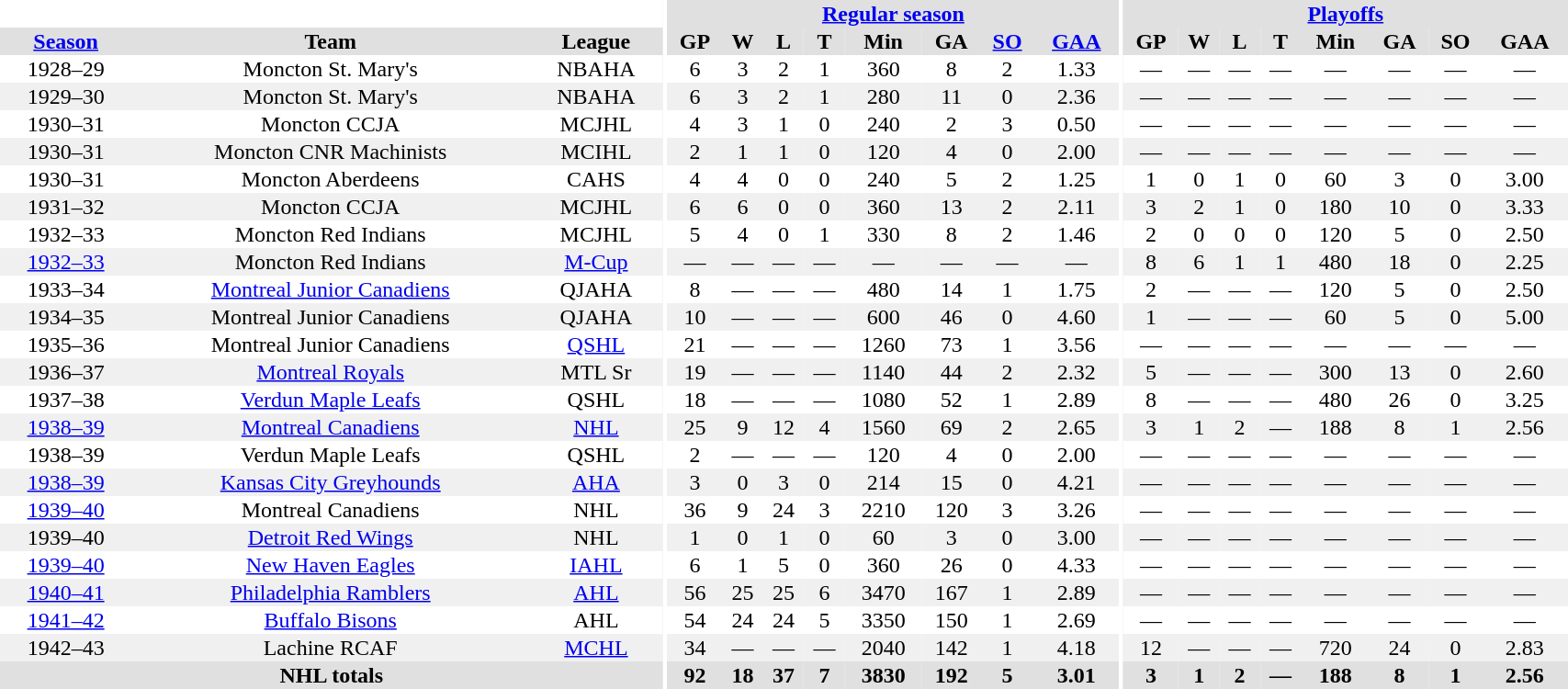<table border="0" cellpadding="1" cellspacing="0" style="width:90%; text-align:center;">
<tr bgcolor="#e0e0e0">
<th colspan="3" bgcolor="#ffffff"></th>
<th rowspan="99" bgcolor="#ffffff"></th>
<th colspan="8" bgcolor="#e0e0e0"><a href='#'>Regular season</a></th>
<th rowspan="99" bgcolor="#ffffff"></th>
<th colspan="8" bgcolor="#e0e0e0"><a href='#'>Playoffs</a></th>
</tr>
<tr bgcolor="#e0e0e0">
<th><a href='#'>Season</a></th>
<th>Team</th>
<th>League</th>
<th>GP</th>
<th>W</th>
<th>L</th>
<th>T</th>
<th>Min</th>
<th>GA</th>
<th><a href='#'>SO</a></th>
<th><a href='#'>GAA</a></th>
<th>GP</th>
<th>W</th>
<th>L</th>
<th>T</th>
<th>Min</th>
<th>GA</th>
<th>SO</th>
<th>GAA</th>
</tr>
<tr>
<td>1928–29</td>
<td>Moncton St. Mary's</td>
<td>NBAHA</td>
<td>6</td>
<td>3</td>
<td>2</td>
<td>1</td>
<td>360</td>
<td>8</td>
<td>2</td>
<td>1.33</td>
<td>—</td>
<td>—</td>
<td>—</td>
<td>—</td>
<td>—</td>
<td>—</td>
<td>—</td>
<td>—</td>
</tr>
<tr bgcolor="#f0f0f0">
<td>1929–30</td>
<td>Moncton St. Mary's</td>
<td>NBAHA</td>
<td>6</td>
<td>3</td>
<td>2</td>
<td>1</td>
<td>280</td>
<td>11</td>
<td>0</td>
<td>2.36</td>
<td>—</td>
<td>—</td>
<td>—</td>
<td>—</td>
<td>—</td>
<td>—</td>
<td>—</td>
<td>—</td>
</tr>
<tr>
<td>1930–31</td>
<td>Moncton CCJA</td>
<td>MCJHL</td>
<td>4</td>
<td>3</td>
<td>1</td>
<td>0</td>
<td>240</td>
<td>2</td>
<td>3</td>
<td>0.50</td>
<td>—</td>
<td>—</td>
<td>—</td>
<td>—</td>
<td>—</td>
<td>—</td>
<td>—</td>
<td>—</td>
</tr>
<tr bgcolor="#f0f0f0">
<td>1930–31</td>
<td>Moncton CNR Machinists</td>
<td>MCIHL</td>
<td>2</td>
<td>1</td>
<td>1</td>
<td>0</td>
<td>120</td>
<td>4</td>
<td>0</td>
<td>2.00</td>
<td>—</td>
<td>—</td>
<td>—</td>
<td>—</td>
<td>—</td>
<td>—</td>
<td>—</td>
<td>—</td>
</tr>
<tr>
<td>1930–31</td>
<td>Moncton Aberdeens</td>
<td>CAHS</td>
<td>4</td>
<td>4</td>
<td>0</td>
<td>0</td>
<td>240</td>
<td>5</td>
<td>2</td>
<td>1.25</td>
<td>1</td>
<td>0</td>
<td>1</td>
<td>0</td>
<td>60</td>
<td>3</td>
<td>0</td>
<td>3.00</td>
</tr>
<tr bgcolor="#f0f0f0">
<td>1931–32</td>
<td>Moncton CCJA</td>
<td>MCJHL</td>
<td>6</td>
<td>6</td>
<td>0</td>
<td>0</td>
<td>360</td>
<td>13</td>
<td>2</td>
<td>2.11</td>
<td>3</td>
<td>2</td>
<td>1</td>
<td>0</td>
<td>180</td>
<td>10</td>
<td>0</td>
<td>3.33</td>
</tr>
<tr>
<td>1932–33</td>
<td>Moncton Red Indians</td>
<td>MCJHL</td>
<td>5</td>
<td>4</td>
<td>0</td>
<td>1</td>
<td>330</td>
<td>8</td>
<td>2</td>
<td>1.46</td>
<td>2</td>
<td>0</td>
<td>0</td>
<td>0</td>
<td>120</td>
<td>5</td>
<td>0</td>
<td>2.50</td>
</tr>
<tr bgcolor="#f0f0f0">
<td><a href='#'>1932–33</a></td>
<td>Moncton Red Indians</td>
<td><a href='#'>M-Cup</a></td>
<td>—</td>
<td>—</td>
<td>—</td>
<td>—</td>
<td>—</td>
<td>—</td>
<td>—</td>
<td>—</td>
<td>8</td>
<td>6</td>
<td>1</td>
<td>1</td>
<td>480</td>
<td>18</td>
<td>0</td>
<td>2.25</td>
</tr>
<tr>
<td>1933–34</td>
<td><a href='#'>Montreal Junior Canadiens</a></td>
<td>QJAHA</td>
<td>8</td>
<td>—</td>
<td>—</td>
<td>—</td>
<td>480</td>
<td>14</td>
<td>1</td>
<td>1.75</td>
<td>2</td>
<td>—</td>
<td>—</td>
<td>—</td>
<td>120</td>
<td>5</td>
<td>0</td>
<td>2.50</td>
</tr>
<tr bgcolor="#f0f0f0">
<td>1934–35</td>
<td>Montreal Junior Canadiens</td>
<td>QJAHA</td>
<td>10</td>
<td>—</td>
<td>—</td>
<td>—</td>
<td>600</td>
<td>46</td>
<td>0</td>
<td>4.60</td>
<td>1</td>
<td>—</td>
<td>—</td>
<td>—</td>
<td>60</td>
<td>5</td>
<td>0</td>
<td>5.00</td>
</tr>
<tr>
<td>1935–36</td>
<td>Montreal Junior Canadiens</td>
<td><a href='#'>QSHL</a></td>
<td>21</td>
<td>—</td>
<td>—</td>
<td>—</td>
<td>1260</td>
<td>73</td>
<td>1</td>
<td>3.56</td>
<td>—</td>
<td>—</td>
<td>—</td>
<td>—</td>
<td>—</td>
<td>—</td>
<td>—</td>
<td>—</td>
</tr>
<tr bgcolor="#f0f0f0">
<td>1936–37</td>
<td><a href='#'>Montreal Royals</a></td>
<td>MTL Sr</td>
<td>19</td>
<td>—</td>
<td>—</td>
<td>—</td>
<td>1140</td>
<td>44</td>
<td>2</td>
<td>2.32</td>
<td>5</td>
<td>—</td>
<td>—</td>
<td>—</td>
<td>300</td>
<td>13</td>
<td>0</td>
<td>2.60</td>
</tr>
<tr>
<td>1937–38</td>
<td><a href='#'>Verdun Maple Leafs</a></td>
<td>QSHL</td>
<td>18</td>
<td>—</td>
<td>—</td>
<td>—</td>
<td>1080</td>
<td>52</td>
<td>1</td>
<td>2.89</td>
<td>8</td>
<td>—</td>
<td>—</td>
<td>—</td>
<td>480</td>
<td>26</td>
<td>0</td>
<td>3.25</td>
</tr>
<tr bgcolor="#f0f0f0">
<td><a href='#'>1938–39</a></td>
<td><a href='#'>Montreal Canadiens</a></td>
<td><a href='#'>NHL</a></td>
<td>25</td>
<td>9</td>
<td>12</td>
<td>4</td>
<td>1560</td>
<td>69</td>
<td>2</td>
<td>2.65</td>
<td>3</td>
<td>1</td>
<td>2</td>
<td>—</td>
<td>188</td>
<td>8</td>
<td>1</td>
<td>2.56</td>
</tr>
<tr>
<td>1938–39</td>
<td>Verdun Maple Leafs</td>
<td>QSHL</td>
<td>2</td>
<td>—</td>
<td>—</td>
<td>—</td>
<td>120</td>
<td>4</td>
<td>0</td>
<td>2.00</td>
<td>—</td>
<td>—</td>
<td>—</td>
<td>—</td>
<td>—</td>
<td>—</td>
<td>—</td>
<td>—</td>
</tr>
<tr bgcolor="#f0f0f0">
<td><a href='#'>1938–39</a></td>
<td><a href='#'>Kansas City Greyhounds</a></td>
<td><a href='#'>AHA</a></td>
<td>3</td>
<td>0</td>
<td>3</td>
<td>0</td>
<td>214</td>
<td>15</td>
<td>0</td>
<td>4.21</td>
<td>—</td>
<td>—</td>
<td>—</td>
<td>—</td>
<td>—</td>
<td>—</td>
<td>—</td>
<td>—</td>
</tr>
<tr>
<td><a href='#'>1939–40</a></td>
<td>Montreal Canadiens</td>
<td>NHL</td>
<td>36</td>
<td>9</td>
<td>24</td>
<td>3</td>
<td>2210</td>
<td>120</td>
<td>3</td>
<td>3.26</td>
<td>—</td>
<td>—</td>
<td>—</td>
<td>—</td>
<td>—</td>
<td>—</td>
<td>—</td>
<td>—</td>
</tr>
<tr bgcolor="#f0f0f0">
<td>1939–40</td>
<td><a href='#'>Detroit Red Wings</a></td>
<td>NHL</td>
<td>1</td>
<td>0</td>
<td>1</td>
<td>0</td>
<td>60</td>
<td>3</td>
<td>0</td>
<td>3.00</td>
<td>—</td>
<td>—</td>
<td>—</td>
<td>—</td>
<td>—</td>
<td>—</td>
<td>—</td>
<td>—</td>
</tr>
<tr>
<td><a href='#'>1939–40</a></td>
<td><a href='#'>New Haven Eagles</a></td>
<td><a href='#'>IAHL</a></td>
<td>6</td>
<td>1</td>
<td>5</td>
<td>0</td>
<td>360</td>
<td>26</td>
<td>0</td>
<td>4.33</td>
<td>—</td>
<td>—</td>
<td>—</td>
<td>—</td>
<td>—</td>
<td>—</td>
<td>—</td>
<td>—</td>
</tr>
<tr bgcolor="#f0f0f0">
<td><a href='#'>1940–41</a></td>
<td><a href='#'>Philadelphia Ramblers</a></td>
<td><a href='#'>AHL</a></td>
<td>56</td>
<td>25</td>
<td>25</td>
<td>6</td>
<td>3470</td>
<td>167</td>
<td>1</td>
<td>2.89</td>
<td>—</td>
<td>—</td>
<td>—</td>
<td>—</td>
<td>—</td>
<td>—</td>
<td>—</td>
<td>—</td>
</tr>
<tr>
<td><a href='#'>1941–42</a></td>
<td><a href='#'>Buffalo Bisons</a></td>
<td>AHL</td>
<td>54</td>
<td>24</td>
<td>24</td>
<td>5</td>
<td>3350</td>
<td>150</td>
<td>1</td>
<td>2.69</td>
<td>—</td>
<td>—</td>
<td>—</td>
<td>—</td>
<td>—</td>
<td>—</td>
<td>—</td>
<td>—</td>
</tr>
<tr bgcolor="#f0f0f0">
<td>1942–43</td>
<td>Lachine RCAF</td>
<td><a href='#'>MCHL</a></td>
<td>34</td>
<td>—</td>
<td>—</td>
<td>—</td>
<td>2040</td>
<td>142</td>
<td>1</td>
<td>4.18</td>
<td>12</td>
<td>—</td>
<td>—</td>
<td>—</td>
<td>720</td>
<td>24</td>
<td>0</td>
<td>2.83</td>
</tr>
<tr bgcolor="#e0e0e0">
<th colspan="3">NHL totals</th>
<th>92</th>
<th>18</th>
<th>37</th>
<th>7</th>
<th>3830</th>
<th>192</th>
<th>5</th>
<th>3.01</th>
<th>3</th>
<th>1</th>
<th>2</th>
<th>—</th>
<th>188</th>
<th>8</th>
<th>1</th>
<th>2.56</th>
</tr>
</table>
